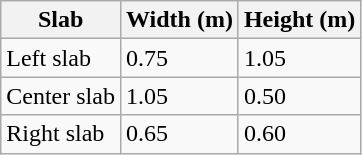<table class="wikitable">
<tr>
<th>Slab</th>
<th>Width (m)</th>
<th>Height (m)</th>
</tr>
<tr>
<td>Left slab</td>
<td>0.75</td>
<td>1.05</td>
</tr>
<tr>
<td>Center slab</td>
<td>1.05</td>
<td>0.50</td>
</tr>
<tr>
<td>Right slab</td>
<td>0.65</td>
<td>0.60</td>
</tr>
</table>
